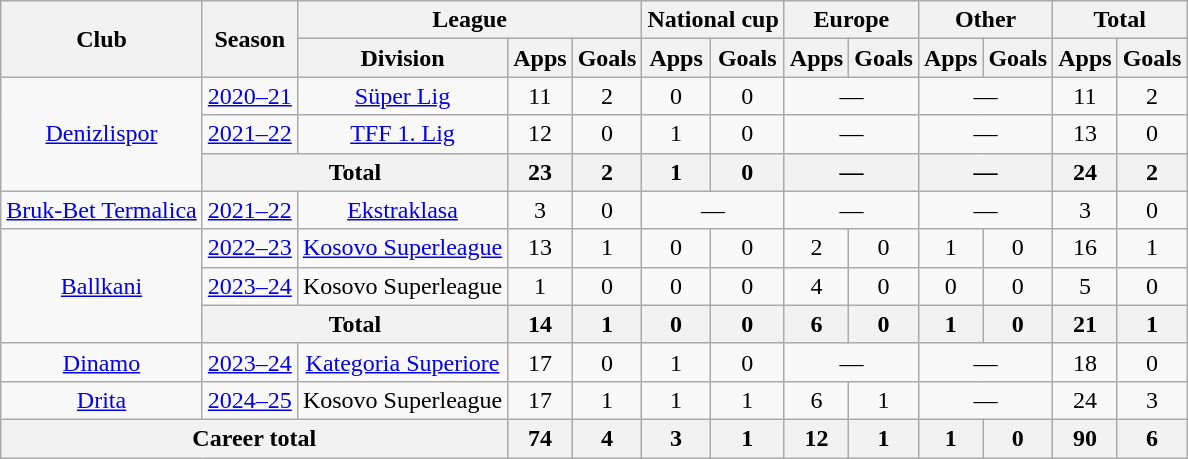<table class="wikitable" style="text-align:center">
<tr>
<th rowspan="2">Club</th>
<th rowspan="2">Season</th>
<th colspan="3">League</th>
<th colspan="2">National cup</th>
<th colspan="2">Europe</th>
<th colspan="2">Other</th>
<th colspan="2">Total</th>
</tr>
<tr>
<th>Division</th>
<th>Apps</th>
<th>Goals</th>
<th>Apps</th>
<th>Goals</th>
<th>Apps</th>
<th>Goals</th>
<th>Apps</th>
<th>Goals</th>
<th>Apps</th>
<th>Goals</th>
</tr>
<tr>
<td rowspan="3"><a href='#'>Denizlispor</a></td>
<td><a href='#'>2020–21</a></td>
<td><a href='#'>Süper Lig</a></td>
<td>11</td>
<td>2</td>
<td>0</td>
<td>0</td>
<td colspan="2">—</td>
<td colspan="2">—</td>
<td>11</td>
<td>2</td>
</tr>
<tr>
<td><a href='#'>2021–22</a></td>
<td><a href='#'>TFF 1. Lig</a></td>
<td>12</td>
<td>0</td>
<td>1</td>
<td>0</td>
<td colspan="2">—</td>
<td colspan="2">—</td>
<td>13</td>
<td>0</td>
</tr>
<tr>
<th colspan="2">Total</th>
<th>23</th>
<th>2</th>
<th>1</th>
<th>0</th>
<th colspan="2">—</th>
<th colspan="2">—</th>
<th>24</th>
<th>2</th>
</tr>
<tr>
<td><a href='#'>Bruk-Bet Termalica</a></td>
<td><a href='#'>2021–22</a></td>
<td><a href='#'>Ekstraklasa</a></td>
<td>3</td>
<td>0</td>
<td colspan="2">—</td>
<td colspan="2">—</td>
<td colspan="2">—</td>
<td>3</td>
<td>0</td>
</tr>
<tr>
<td rowspan="3"><a href='#'>Ballkani</a></td>
<td><a href='#'>2022–23</a></td>
<td><a href='#'>Kosovo Superleague</a></td>
<td>13</td>
<td>1</td>
<td>0</td>
<td>0</td>
<td>2</td>
<td>0</td>
<td>1</td>
<td>0</td>
<td>16</td>
<td>1</td>
</tr>
<tr>
<td><a href='#'>2023–24</a></td>
<td>Kosovo Superleague</td>
<td>1</td>
<td>0</td>
<td>0</td>
<td>0</td>
<td>4</td>
<td>0</td>
<td>0</td>
<td>0</td>
<td>5</td>
<td>0</td>
</tr>
<tr>
<th colspan="2">Total</th>
<th>14</th>
<th>1</th>
<th>0</th>
<th>0</th>
<th>6</th>
<th>0</th>
<th>1</th>
<th>0</th>
<th>21</th>
<th>1</th>
</tr>
<tr>
<td><a href='#'>Dinamo</a></td>
<td><a href='#'>2023–24</a></td>
<td><a href='#'>Kategoria Superiore</a></td>
<td>17</td>
<td>0</td>
<td>1</td>
<td>0</td>
<td colspan="2">—</td>
<td colspan="2">—</td>
<td>18</td>
<td>0</td>
</tr>
<tr>
<td><a href='#'>Drita</a></td>
<td><a href='#'>2024–25</a></td>
<td>Kosovo Superleague</td>
<td>17</td>
<td>1</td>
<td>1</td>
<td>1</td>
<td>6</td>
<td>1</td>
<td colspan="2">—</td>
<td>24</td>
<td>3</td>
</tr>
<tr>
<th colspan="3">Career total</th>
<th>74</th>
<th>4</th>
<th>3</th>
<th>1</th>
<th>12</th>
<th>1</th>
<th>1</th>
<th>0</th>
<th>90</th>
<th>6</th>
</tr>
</table>
